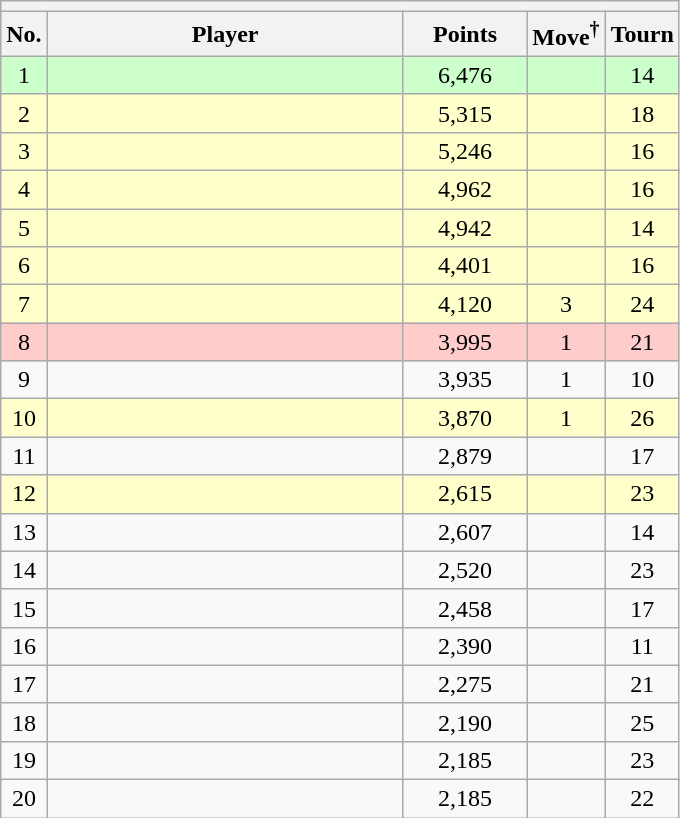<table class=wikitable style=text-align:center>
<tr>
<th colspan="5"></th>
</tr>
<tr>
<th width="20">No.</th>
<th width="230">Player</th>
<th width="75">Points</th>
<th width="25">Move<sup>†</sup></th>
<th width="15">Tourn</th>
</tr>
<tr style="background:#cfc;">
<td>1</td>
<td align="left"></td>
<td>6,476</td>
<td></td>
<td>14</td>
</tr>
<tr bgcolor="#ffffcc">
<td>2</td>
<td align="left"></td>
<td>5,315</td>
<td></td>
<td>18</td>
</tr>
<tr bgcolor="#ffffcc">
<td>3</td>
<td align="left"></td>
<td>5,246</td>
<td></td>
<td>16</td>
</tr>
<tr bgcolor="#ffffcc">
<td>4</td>
<td align="left"></td>
<td>4,962</td>
<td></td>
<td>16</td>
</tr>
<tr bgcolor="#ffffcc">
<td>5</td>
<td align="left"></td>
<td>4,942</td>
<td></td>
<td>14</td>
</tr>
<tr bgcolor="#ffffcc">
<td>6</td>
<td align="left"></td>
<td>4,401</td>
<td></td>
<td>16</td>
</tr>
<tr bgcolor="#ffffcc">
<td>7</td>
<td align="left"></td>
<td>4,120</td>
<td> 3</td>
<td>24</td>
</tr>
<tr style="background:#fcc;">
<td>8</td>
<td align="left"></td>
<td>3,995</td>
<td> 1</td>
<td>21</td>
</tr>
<tr>
<td>9</td>
<td align="left"></td>
<td>3,935</td>
<td> 1</td>
<td>10</td>
</tr>
<tr bgcolor="#ffffcc">
<td>10</td>
<td align="left"></td>
<td>3,870</td>
<td> 1</td>
<td>26</td>
</tr>
<tr>
<td>11</td>
<td align="left"></td>
<td>2,879</td>
<td></td>
<td>17</td>
</tr>
<tr bgcolor="#ffffcc">
<td>12</td>
<td align="left"></td>
<td>2,615</td>
<td></td>
<td>23</td>
</tr>
<tr>
<td>13</td>
<td align="left"></td>
<td>2,607</td>
<td></td>
<td>14</td>
</tr>
<tr>
<td>14</td>
<td align="left"></td>
<td>2,520</td>
<td></td>
<td>23</td>
</tr>
<tr>
<td>15</td>
<td align="left"></td>
<td>2,458</td>
<td></td>
<td>17</td>
</tr>
<tr>
<td>16</td>
<td align="left"></td>
<td>2,390</td>
<td></td>
<td>11</td>
</tr>
<tr>
<td>17</td>
<td align="left"></td>
<td>2,275</td>
<td></td>
<td>21</td>
</tr>
<tr>
<td>18</td>
<td align="left"></td>
<td>2,190</td>
<td></td>
<td>25</td>
</tr>
<tr>
<td>19</td>
<td align="left"></td>
<td>2,185</td>
<td></td>
<td>23</td>
</tr>
<tr>
<td>20</td>
<td align="left"></td>
<td>2,185</td>
<td></td>
<td>22</td>
</tr>
</table>
